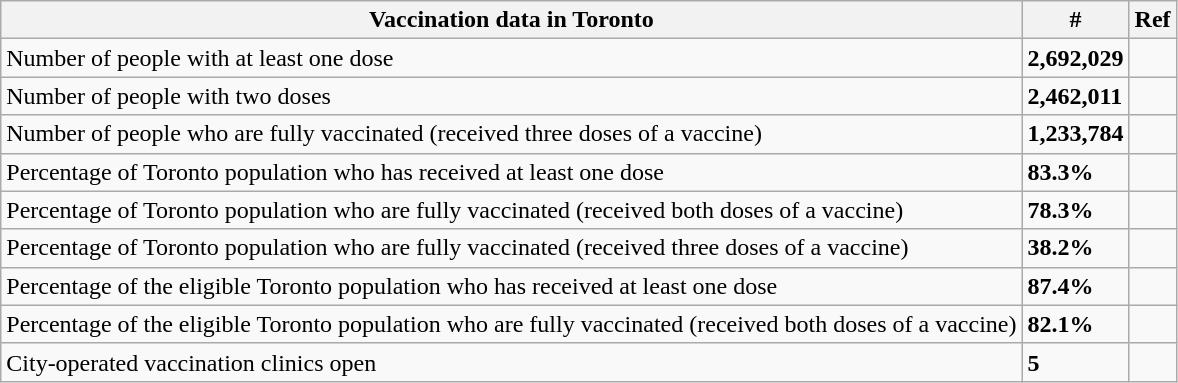<table class="wikitable">
<tr>
<th>Vaccination data in Toronto</th>
<th>#</th>
<th>Ref</th>
</tr>
<tr>
<td>Number of people with at least one dose</td>
<td><strong>2,692,029</strong></td>
<td></td>
</tr>
<tr>
<td>Number of people with two doses</td>
<td><strong>2,462,011</strong></td>
<td></td>
</tr>
<tr>
<td>Number of people who are fully vaccinated (received three doses of a vaccine)</td>
<td><strong>1,233,784</strong></td>
<td></td>
</tr>
<tr>
<td>Percentage of Toronto population who has received at least one dose</td>
<td><strong>83.3%</strong></td>
<td></td>
</tr>
<tr>
<td>Percentage of Toronto population who are fully vaccinated (received both doses of a vaccine)</td>
<td><strong>78.3%</strong></td>
<td></td>
</tr>
<tr>
<td>Percentage of Toronto population who are fully vaccinated (received three doses of a vaccine)</td>
<td><strong>38.2%</strong></td>
<td></td>
</tr>
<tr>
<td>Percentage of the eligible Toronto population who has received at least one dose</td>
<td><strong>87.4%</strong></td>
<td></td>
</tr>
<tr>
<td>Percentage of the eligible Toronto population who are fully vaccinated (received both doses of a vaccine)</td>
<td><strong>82.1%</strong></td>
<td></td>
</tr>
<tr>
<td>City-operated vaccination clinics open</td>
<td><strong>5</strong></td>
<td></td>
</tr>
</table>
